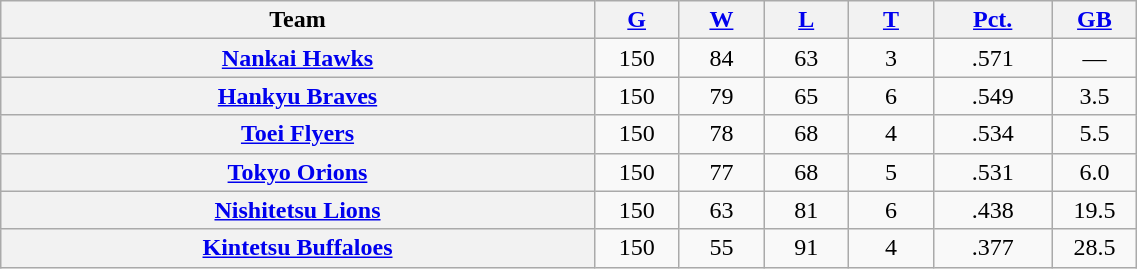<table class="wikitable plainrowheaders" width="60%" style="text-align:center;">
<tr>
<th scope="col" width="35%">Team</th>
<th scope="col" width="5%"><a href='#'>G</a></th>
<th scope="col" width="5%"><a href='#'>W</a></th>
<th scope="col" width="5%"><a href='#'>L</a></th>
<th scope="col" width="5%"><a href='#'>T</a></th>
<th scope="col" width="7%"><a href='#'>Pct.</a></th>
<th scope="col" width="5%"><a href='#'>GB</a></th>
</tr>
<tr>
<th scope="row" style="text-align:center;"><a href='#'>Nankai Hawks</a></th>
<td>150</td>
<td>84</td>
<td>63</td>
<td>3</td>
<td>.571</td>
<td>—</td>
</tr>
<tr>
<th scope="row" style="text-align:center;"><a href='#'>Hankyu Braves</a></th>
<td>150</td>
<td>79</td>
<td>65</td>
<td>6</td>
<td>.549</td>
<td>3.5</td>
</tr>
<tr>
<th scope="row" style="text-align:center;"><a href='#'>Toei Flyers</a></th>
<td>150</td>
<td>78</td>
<td>68</td>
<td>4</td>
<td>.534</td>
<td>5.5</td>
</tr>
<tr>
<th scope="row" style="text-align:center;"><a href='#'>Tokyo Orions</a></th>
<td>150</td>
<td>77</td>
<td>68</td>
<td>5</td>
<td>.531</td>
<td>6.0</td>
</tr>
<tr>
<th scope="row" style="text-align:center;"><a href='#'>Nishitetsu Lions</a></th>
<td>150</td>
<td>63</td>
<td>81</td>
<td>6</td>
<td>.438</td>
<td>19.5</td>
</tr>
<tr>
<th scope="row" style="text-align:center;"><a href='#'>Kintetsu Buffaloes</a></th>
<td>150</td>
<td>55</td>
<td>91</td>
<td>4</td>
<td>.377</td>
<td>28.5</td>
</tr>
</table>
